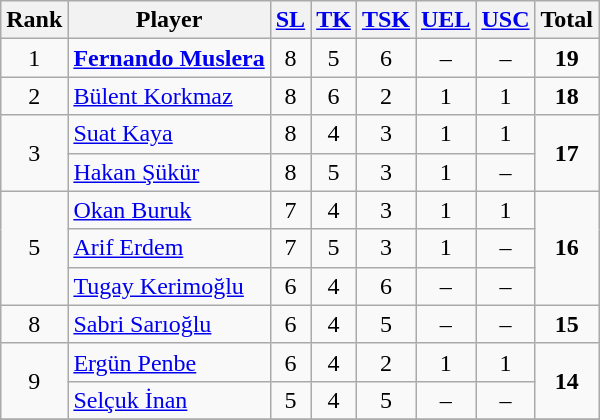<table class="wikitable sortable">
<tr>
<th>Rank</th>
<th>Player</th>
<th style= class="sortable"><a href='#'>SL</a></th>
<th style=" class="sortable"><a href='#'>TK</a></th>
<th style=" class="sortable"><a href='#'>TSK</a></th>
<th style= class="sortable"><a href='#'>UEL</a></th>
<th style="" class="sortable"><a href='#'>USC</a></th>
<th>Total</th>
</tr>
<tr>
<td align=center>1</td>
<td> <strong><a href='#'>Fernando Muslera</a></strong></td>
<td align=center>8</td>
<td align=center>5</td>
<td align=center>6</td>
<td align=center>–</td>
<td align=center>–</td>
<td align=center><strong>19</strong></td>
</tr>
<tr>
<td align=center>2</td>
<td> <a href='#'>Bülent Korkmaz</a></td>
<td align=center>8</td>
<td align=center>6</td>
<td align=center>2</td>
<td align=center>1</td>
<td align=center>1</td>
<td align=center><strong>18</strong></td>
</tr>
<tr>
<td rowspan=2 align=center>3</td>
<td> <a href='#'>Suat Kaya</a></td>
<td align=center>8</td>
<td align=center>4</td>
<td align=center>3</td>
<td align=center>1</td>
<td align=center>1</td>
<td rowspan=2 align=center><strong>17</strong></td>
</tr>
<tr>
<td> <a href='#'>Hakan Şükür</a></td>
<td align=center>8</td>
<td align=center>5</td>
<td align=center>3</td>
<td align=center>1</td>
<td align=center>–</td>
</tr>
<tr>
<td rowspan=3 align=center>5</td>
<td> <a href='#'>Okan Buruk</a></td>
<td align=center>7</td>
<td align=center>4</td>
<td align=center>3</td>
<td align=center>1</td>
<td align=center>1</td>
<td rowspan=3 align=center><strong>16</strong></td>
</tr>
<tr>
<td> <a href='#'>Arif Erdem</a></td>
<td align=center>7</td>
<td align=center>5</td>
<td align=center>3</td>
<td align=center>1</td>
<td align=center>–</td>
</tr>
<tr>
<td> <a href='#'>Tugay Kerimoğlu</a></td>
<td align=center>6</td>
<td align=center>4</td>
<td align=center>6</td>
<td align=center>–</td>
<td align=center>–</td>
</tr>
<tr>
<td align=center>8</td>
<td> <a href='#'>Sabri Sarıoğlu</a></td>
<td align=center>6</td>
<td align=center>4</td>
<td align=center>5</td>
<td align=center>–</td>
<td align=center>–</td>
<td align=center><strong>15</strong></td>
</tr>
<tr>
<td rowspan=2 align=center>9</td>
<td> <a href='#'>Ergün Penbe</a></td>
<td align=center>6</td>
<td align=center>4</td>
<td align=center>2</td>
<td align=center>1</td>
<td align=center>1</td>
<td rowspan=2 align=center><strong>14</strong></td>
</tr>
<tr>
<td> <a href='#'>Selçuk İnan</a></td>
<td align=center>5</td>
<td align=center>4</td>
<td align=center>5</td>
<td align=center>–</td>
<td align=center>–</td>
</tr>
<tr>
</tr>
</table>
